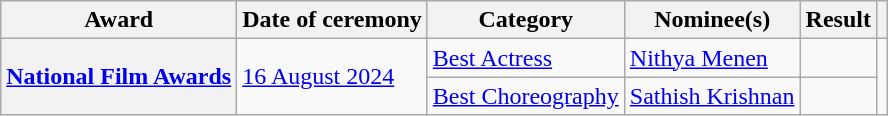<table class="wikitable plainrowheaders unsortable">
<tr>
<th scope="col">Award</th>
<th scope="col">Date of ceremony</th>
<th scope="col">Category</th>
<th scope="col">Nominee(s)</th>
<th scope="col">Result</th>
<th scope="col" class="unsortable"></th>
</tr>
<tr>
<th rowspan="2" scope="row"><a href='#'>National Film Awards</a></th>
<td rowspan="2"><a href='#'>16 August 2024</a></td>
<td><a href='#'>Best Actress</a></td>
<td><a href='#'>Nithya Menen</a></td>
<td></td>
<td rowspan="2" style="text-align: center;"></td>
</tr>
<tr>
<td><a href='#'>Best Choreography</a></td>
<td><a href='#'>Sathish Krishnan</a></td>
<td></td>
</tr>
</table>
